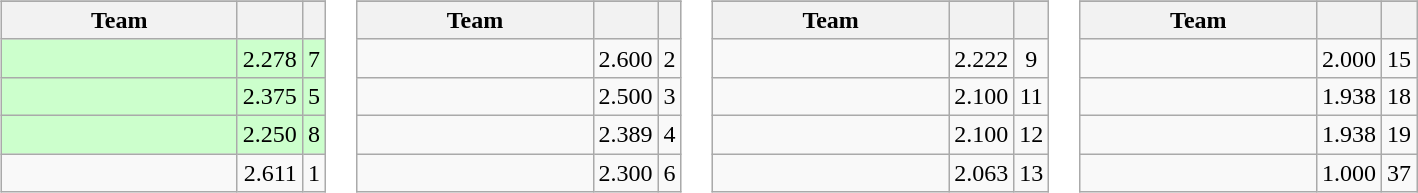<table>
<tr valign=top>
<td><br><table class="wikitable">
<tr>
</tr>
<tr>
<th width=150>Team</th>
<th></th>
<th></th>
</tr>
<tr bgcolor=#ccffcc>
<td></td>
<td align=right>2.278</td>
<td align=center>7</td>
</tr>
<tr bgcolor=#ccffcc>
<td></td>
<td align=right>2.375</td>
<td align=center>5</td>
</tr>
<tr bgcolor=#ccffcc>
<td></td>
<td align=right>2.250</td>
<td align=center>8</td>
</tr>
<tr>
<td></td>
<td align=right>2.611</td>
<td align=center>1</td>
</tr>
</table>
</td>
<td><br><table class="wikitable">
<tr>
</tr>
<tr>
<th width=150>Team</th>
<th></th>
<th></th>
</tr>
<tr>
<td></td>
<td align=right>2.600</td>
<td align=center>2</td>
</tr>
<tr>
<td></td>
<td align=right>2.500</td>
<td align=center>3</td>
</tr>
<tr>
<td></td>
<td align=right>2.389</td>
<td align=center>4</td>
</tr>
<tr>
<td></td>
<td align=right>2.300</td>
<td align=center>6</td>
</tr>
</table>
</td>
<td><br><table class="wikitable">
<tr>
</tr>
<tr>
<th width=150>Team</th>
<th></th>
<th></th>
</tr>
<tr>
<td></td>
<td align=right>2.222</td>
<td align=center>9</td>
</tr>
<tr>
<td></td>
<td align=right>2.100</td>
<td align=center>11</td>
</tr>
<tr>
<td></td>
<td align=right>2.100</td>
<td align=center>12</td>
</tr>
<tr>
<td></td>
<td align=right>2.063</td>
<td align=center>13</td>
</tr>
</table>
</td>
<td><br><table class="wikitable">
<tr>
</tr>
<tr>
<th width=150>Team</th>
<th></th>
<th></th>
</tr>
<tr>
<td></td>
<td align=right>2.000</td>
<td align=center>15</td>
</tr>
<tr>
<td></td>
<td align=right>1.938</td>
<td align=center>18</td>
</tr>
<tr>
<td></td>
<td align=right>1.938</td>
<td align=center>19</td>
</tr>
<tr>
<td></td>
<td align=right>1.000</td>
<td align=center>37</td>
</tr>
</table>
</td>
</tr>
</table>
